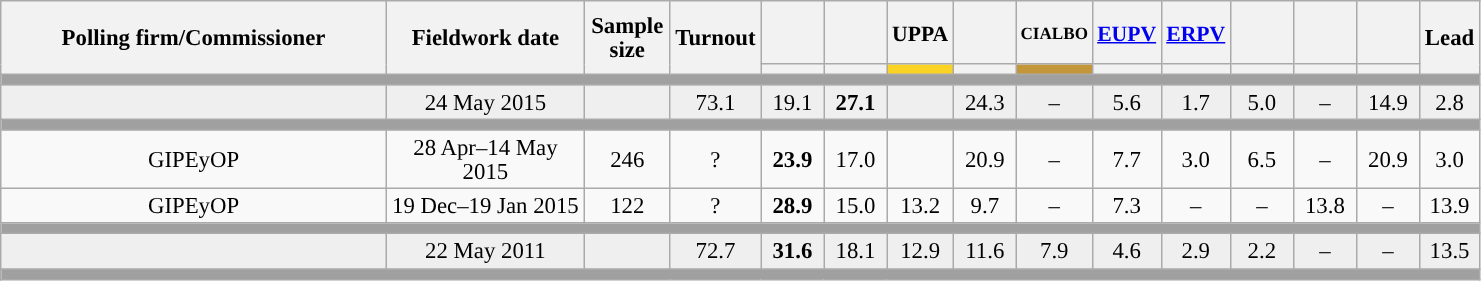<table class="wikitable collapsible collapsed" style="text-align:center; font-size:95%; line-height:16px;">
<tr style="height:42px;">
<th style="width:250px;" rowspan="2">Polling firm/Commissioner</th>
<th style="width:125px;" rowspan="2">Fieldwork date</th>
<th style="width:50px;" rowspan="2">Sample size</th>
<th style="width:45px;" rowspan="2">Turnout</th>
<th style="width:35px;"></th>
<th style="width:35px;"></th>
<th style="width:35px; font-size:95%;">UPPA</th>
<th style="width:35px;"></th>
<th style="width:35px; font-size:75%;">CIALBO</th>
<th style="width:35px; font-size:95%;"><a href='#'>EUPV</a></th>
<th style="width:35px; font-size:95%;"><a href='#'>ERPV</a></th>
<th style="width:35px;"></th>
<th style="width:35px;"></th>
<th style="width:35px;"></th>
<th style="width:30px;" rowspan="2">Lead</th>
</tr>
<tr>
<th style="color:inherit;background:"></th>
<th style="color:inherit;background:"></th>
<th style="color:inherit;background:#FBD324;"></th>
<th style="color:inherit;background:"></th>
<th style="color:inherit;background:#C39639;"></th>
<th style="color:inherit;background:"></th>
<th style="color:inherit;background:"></th>
<th style="color:inherit;background:"></th>
<th style="color:inherit;background:"></th>
<th style="color:inherit;background:"></th>
</tr>
<tr>
<td colspan="15" style="background:#A0A0A0"></td>
</tr>
<tr style="background:#EFEFEF;">
<td><strong></strong></td>
<td>24 May 2015</td>
<td></td>
<td>73.1</td>
<td>19.1<br></td>
<td><strong>27.1</strong><br></td>
<td></td>
<td>24.3<br></td>
<td>–</td>
<td>5.6<br></td>
<td>1.7<br></td>
<td>5.0<br></td>
<td>–</td>
<td>14.9<br></td>
<td style="background:">2.8</td>
</tr>
<tr>
<td colspan="15" style="background:#A0A0A0"></td>
</tr>
<tr>
<td>GIPEyOP</td>
<td>28 Apr–14 May 2015</td>
<td>246</td>
<td>?</td>
<td><strong>23.9</strong><br></td>
<td>17.0<br></td>
<td></td>
<td>20.9<br></td>
<td>–</td>
<td>7.7<br></td>
<td>3.0<br></td>
<td>6.5<br></td>
<td>–</td>
<td>20.9<br></td>
<td style="background:">3.0</td>
</tr>
<tr>
<td>GIPEyOP</td>
<td>19 Dec–19 Jan 2015</td>
<td>122</td>
<td>?</td>
<td><strong>28.9</strong><br></td>
<td>15.0<br></td>
<td>13.2<br></td>
<td>9.7<br></td>
<td>–</td>
<td>7.3<br></td>
<td>–</td>
<td>–</td>
<td>13.8<br></td>
<td>–</td>
<td style="background:">13.9</td>
</tr>
<tr>
<td colspan="15" style="background:#A0A0A0"></td>
</tr>
<tr style="background:#EFEFEF;">
<td><strong></strong></td>
<td>22 May 2011</td>
<td></td>
<td>72.7</td>
<td><strong>31.6</strong><br></td>
<td>18.1<br></td>
<td>12.9<br></td>
<td>11.6<br></td>
<td>7.9<br></td>
<td>4.6<br></td>
<td>2.9<br></td>
<td>2.2<br></td>
<td>–</td>
<td>–</td>
<td style="background:">13.5</td>
</tr>
<tr>
<td colspan="15" style="background:#A0A0A0"></td>
</tr>
</table>
